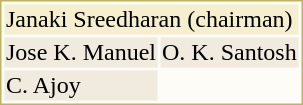<table style="border: 1px solid #BEB168;background-color:#FDFCF6;">
<tr>
<td colspan="2" style="background-color:#F5EFD0;"> Janaki Sreedharan (chairman)</td>
</tr>
<tr style="background-color:#F0EADF;">
<td> Jose K. Manuel</td>
<td> O. K. Santosh</td>
</tr>
<tr style="background-color:#F0EADF;">
<td> C. Ajoy</td>
</tr>
</table>
